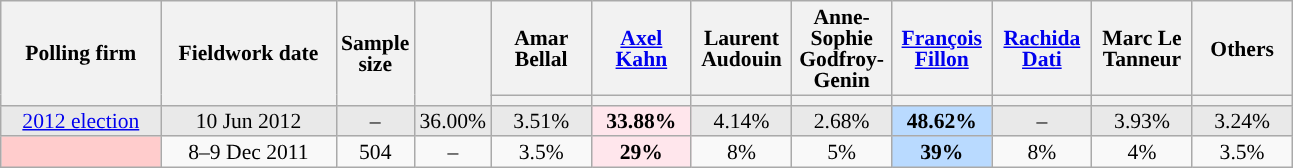<table class="wikitable sortable" style="text-align:center;font-size:90%;line-height:14px;">
<tr style="height:40px;">
<th style="width:100px;" rowspan="2">Polling firm</th>
<th style="width:110px;" rowspan="2">Fieldwork date</th>
<th style="width:35px;" rowspan="2">Sample<br>size</th>
<th style="width:30px;" rowspan="2"></th>
<th class="unsortable" style="width:60px;">Amar Bellal<br></th>
<th class="unsortable" style="width:60px;"><a href='#'>Axel Kahn</a><br></th>
<th class="unsortable" style="width:60px;">Laurent Audouin<br></th>
<th class="unsortable" style="width:60px;">Anne-Sophie Godfroy-Genin<br></th>
<th class="unsortable" style="width:60px;"><a href='#'>François Fillon</a><br></th>
<th class="unsortable" style="width:60px;"><a href='#'>Rachida Dati</a><br></th>
<th class="unsortable" style="width:60px;">Marc Le Tanneur<br></th>
<th class="unsortable" style="width:60px;">Others</th>
</tr>
<tr>
<th style="background:"></th>
<th style="background:"></th>
<th style="background:"></th>
<th style="background:"></th>
<th style="background:"></th>
<th style="background:"></th>
<th style="background:"></th>
<th style="background:"></th>
</tr>
<tr style="background:#E9E9E9;">
<td><a href='#'>2012 election</a></td>
<td data-sort-value="2012-06-10">10 Jun 2012</td>
<td>–</td>
<td>36.00%</td>
<td>3.51%</td>
<td style="background:#FFE6EC;"><strong>33.88%</strong></td>
<td>4.14%</td>
<td>2.68%</td>
<td style="background:#B9DAFF;"><strong>48.62%</strong></td>
<td>–</td>
<td>3.93%</td>
<td>3.24%</td>
</tr>
<tr>
<td style="background:#FFCCCC;"></td>
<td data-sort-value="2011-12-09">8–9 Dec 2011</td>
<td>504</td>
<td>–</td>
<td>3.5%</td>
<td style="background:#FFE6EC;"><strong>29%</strong></td>
<td>8%</td>
<td>5%</td>
<td style="background:#B9DAFF;"><strong>39%</strong></td>
<td>8%</td>
<td>4%</td>
<td>3.5%</td>
</tr>
</table>
